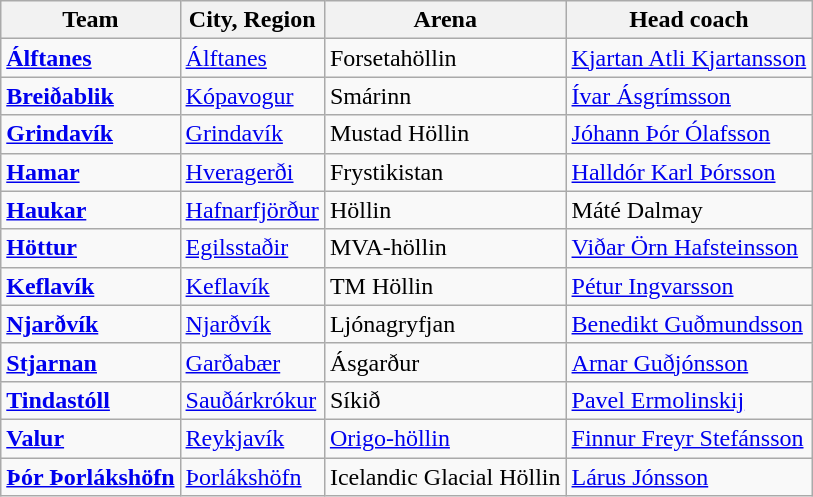<table class="wikitable sortable">
<tr>
<th>Team</th>
<th>City, Region</th>
<th>Arena</th>
<th>Head coach</th>
</tr>
<tr>
<td><strong><a href='#'>Álftanes</a></strong></td>
<td><a href='#'>Álftanes</a></td>
<td>Forsetahöllin</td>
<td> <a href='#'>Kjartan Atli Kjartansson</a></td>
</tr>
<tr>
<td><strong><a href='#'>Breiðablik</a></strong></td>
<td><a href='#'>Kópavogur</a></td>
<td>Smárinn</td>
<td> <a href='#'>Ívar Ásgrímsson</a></td>
</tr>
<tr>
<td><strong><a href='#'>Grindavík</a></strong></td>
<td><a href='#'>Grindavík</a></td>
<td>Mustad Höllin</td>
<td> <a href='#'>Jóhann Þór Ólafsson</a></td>
</tr>
<tr>
<td><strong><a href='#'>Hamar</a></strong></td>
<td><a href='#'>Hveragerði</a></td>
<td>Frystikistan</td>
<td> <a href='#'>Halldór Karl Þórsson</a></td>
</tr>
<tr>
<td><strong><a href='#'>Haukar</a></strong></td>
<td><a href='#'>Hafnarfjörður</a></td>
<td>Höllin</td>
<td> Máté Dalmay</td>
</tr>
<tr>
<td><strong><a href='#'>Höttur</a></strong></td>
<td><a href='#'>Egilsstaðir</a></td>
<td>MVA-höllin</td>
<td> <a href='#'>Viðar Örn Hafsteinsson</a></td>
</tr>
<tr>
<td><strong><a href='#'>Keflavík</a></strong></td>
<td><a href='#'>Keflavík</a></td>
<td>TM Höllin</td>
<td> <a href='#'>Pétur Ingvarsson</a></td>
</tr>
<tr>
<td><strong><a href='#'>Njarðvík</a></strong></td>
<td><a href='#'>Njarðvík</a></td>
<td>Ljónagryfjan</td>
<td> <a href='#'>Benedikt Guðmundsson</a></td>
</tr>
<tr>
<td><strong><a href='#'>Stjarnan</a></strong></td>
<td><a href='#'>Garðabær</a></td>
<td>Ásgarður</td>
<td> <a href='#'>Arnar Guðjónsson</a></td>
</tr>
<tr>
<td><strong><a href='#'>Tindastóll</a></strong></td>
<td><a href='#'>Sauðárkrókur</a></td>
<td>Síkið</td>
<td> <a href='#'>Pavel Ermolinskij</a></td>
</tr>
<tr>
<td><strong><a href='#'>Valur</a></strong></td>
<td><a href='#'>Reykjavík</a></td>
<td><a href='#'>Origo-höllin</a></td>
<td> <a href='#'>Finnur Freyr Stefánsson</a></td>
</tr>
<tr>
<td><strong><a href='#'>Þór Þorlákshöfn</a></strong></td>
<td><a href='#'>Þorlákshöfn</a></td>
<td>Icelandic Glacial Höllin</td>
<td> <a href='#'>Lárus Jónsson</a></td>
</tr>
</table>
